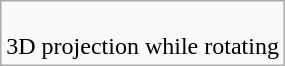<table class="wikitable">
<tr align="center">
<td><br>3D projection while rotating</td>
</tr>
</table>
